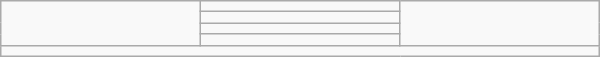<table class="wikitable" style="width:400px; float:right">
<tr>
<td rowspan=4></td>
<td></td>
<td rowspan=4></td>
</tr>
<tr>
<td></td>
</tr>
<tr>
<td></td>
</tr>
<tr>
<td></td>
</tr>
<tr>
<td colspan=3></td>
</tr>
</table>
